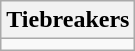<table class="wikitable collapsible collapsed">
<tr>
<th>Tiebreakers</th>
</tr>
<tr>
<td></td>
</tr>
</table>
